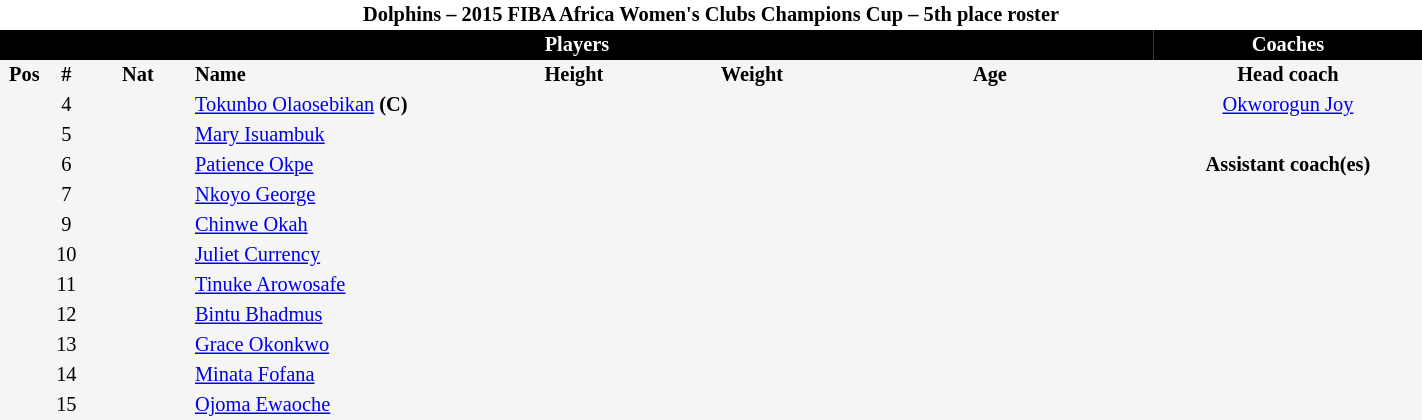<table border=0 cellpadding=2 cellspacing=0  |- bgcolor=#f5f5f5 style="text-align:center; font-size:85%;" width=75%>
<tr>
<td colspan="8" style="background: white; color: black"><strong>Dolphins – 2015 FIBA Africa Women's Clubs Champions Cup – 5th place roster</strong></td>
</tr>
<tr>
<td colspan="7" style="background: black; color: white"><strong>Players</strong></td>
<td style="background: black; color: white"><strong>Coaches</strong></td>
</tr>
<tr style="background=#f5f5f5; color: black">
<th width=5px>Pos</th>
<th width=5px>#</th>
<th width=50px>Nat</th>
<th width=135px align=left>Name</th>
<th width=100px>Height</th>
<th width=70px>Weight</th>
<th width=160px>Age</th>
<th width=130px>Head coach</th>
</tr>
<tr>
<td></td>
<td>4</td>
<td></td>
<td align=left><a href='#'>Tokunbo Olaosebikan</a> <strong>(C)</strong></td>
<td><span></span></td>
<td><span></span></td>
<td><span></span></td>
<td> <a href='#'>Okworogun Joy</a></td>
</tr>
<tr>
<td></td>
<td>5</td>
<td></td>
<td align=left><a href='#'>Mary Isuambuk</a></td>
<td></td>
<td></td>
<td><span></span></td>
</tr>
<tr>
<td></td>
<td>6</td>
<td></td>
<td align=left><a href='#'>Patience Okpe</a></td>
<td><span></span></td>
<td></td>
<td><span></span></td>
<td><strong>Assistant coach(es)</strong></td>
</tr>
<tr>
<td></td>
<td>7</td>
<td></td>
<td align=left><a href='#'>Nkoyo George</a></td>
<td></td>
<td></td>
<td><span></span></td>
<td></td>
</tr>
<tr>
<td></td>
<td>9</td>
<td></td>
<td align=left><a href='#'>Chinwe Okah</a></td>
<td></td>
<td></td>
<td><span></span></td>
</tr>
<tr>
<td></td>
<td>10</td>
<td></td>
<td align=left><a href='#'>Juliet Currency</a></td>
<td></td>
<td></td>
<td><span></span></td>
</tr>
<tr>
<td></td>
<td>11</td>
<td></td>
<td align=left><a href='#'>Tinuke Arowosafe</a></td>
<td></td>
<td></td>
<td><span></span></td>
</tr>
<tr>
<td></td>
<td>12</td>
<td></td>
<td align=left><a href='#'>Bintu Bhadmus</a></td>
<td><span></span></td>
<td><span></span></td>
<td><span></span></td>
</tr>
<tr>
<td></td>
<td>13</td>
<td></td>
<td align=left><a href='#'>Grace Okonkwo</a></td>
<td></td>
<td></td>
<td><span></span></td>
</tr>
<tr>
<td></td>
<td>14</td>
<td></td>
<td align=left><a href='#'>Minata Fofana</a></td>
<td></td>
<td></td>
<td><span></span></td>
</tr>
<tr>
<td></td>
<td>15</td>
<td></td>
<td align=left><a href='#'>Ojoma Ewaoche</a></td>
<td></td>
<td></td>
<td><span></span></td>
</tr>
</table>
